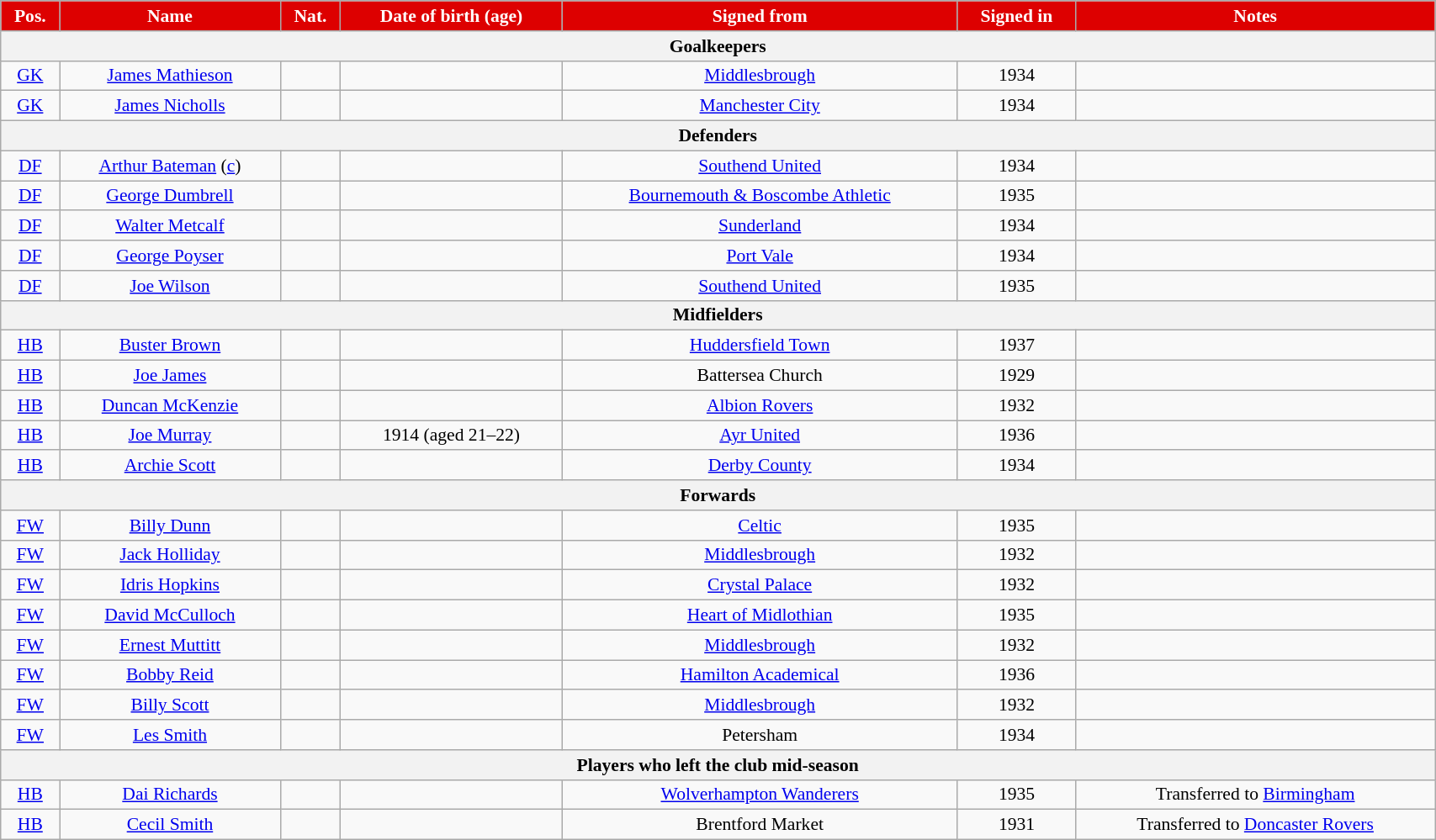<table class="wikitable"  style="text-align:center; font-size:90%; width:90%;">
<tr>
<th style="background:#d00; color:white; text-align:center;">Pos.</th>
<th style="background:#d00; color:white; text-align:center;">Name</th>
<th style="background:#d00; color:white; text-align:center;">Nat.</th>
<th style="background:#d00; color:white; text-align:center;">Date of birth (age)</th>
<th style="background:#d00; color:white; text-align:center;">Signed from</th>
<th style="background:#d00; color:white; text-align:center;">Signed in</th>
<th style="background:#d00; color:white; text-align:center;">Notes</th>
</tr>
<tr>
<th colspan="7">Goalkeepers</th>
</tr>
<tr>
<td><a href='#'>GK</a></td>
<td><a href='#'>James Mathieson</a></td>
<td></td>
<td></td>
<td><a href='#'>Middlesbrough</a></td>
<td>1934</td>
<td></td>
</tr>
<tr>
<td><a href='#'>GK</a></td>
<td><a href='#'>James Nicholls</a></td>
<td></td>
<td></td>
<td><a href='#'>Manchester City</a></td>
<td>1934</td>
<td></td>
</tr>
<tr>
<th colspan="7">Defenders</th>
</tr>
<tr>
<td><a href='#'>DF</a></td>
<td><a href='#'>Arthur Bateman</a> (<a href='#'>c</a>)</td>
<td></td>
<td></td>
<td><a href='#'>Southend United</a></td>
<td>1934</td>
<td></td>
</tr>
<tr>
<td><a href='#'>DF</a></td>
<td><a href='#'>George Dumbrell</a></td>
<td></td>
<td></td>
<td><a href='#'>Bournemouth & Boscombe Athletic</a></td>
<td>1935</td>
<td></td>
</tr>
<tr>
<td><a href='#'>DF</a></td>
<td><a href='#'>Walter Metcalf</a></td>
<td></td>
<td></td>
<td><a href='#'>Sunderland</a></td>
<td>1934</td>
<td></td>
</tr>
<tr>
<td><a href='#'>DF</a></td>
<td><a href='#'>George Poyser</a></td>
<td></td>
<td></td>
<td><a href='#'>Port Vale</a></td>
<td>1934</td>
<td></td>
</tr>
<tr>
<td><a href='#'>DF</a></td>
<td><a href='#'>Joe Wilson</a></td>
<td></td>
<td></td>
<td><a href='#'>Southend United</a></td>
<td>1935</td>
<td></td>
</tr>
<tr>
<th colspan="7">Midfielders</th>
</tr>
<tr>
<td><a href='#'>HB</a></td>
<td><a href='#'>Buster Brown</a></td>
<td></td>
<td></td>
<td><a href='#'>Huddersfield Town</a></td>
<td>1937</td>
<td></td>
</tr>
<tr>
<td><a href='#'>HB</a></td>
<td><a href='#'>Joe James</a></td>
<td></td>
<td></td>
<td>Battersea Church</td>
<td>1929</td>
<td></td>
</tr>
<tr>
<td><a href='#'>HB</a></td>
<td><a href='#'>Duncan McKenzie</a></td>
<td></td>
<td></td>
<td><a href='#'>Albion Rovers</a></td>
<td>1932</td>
<td></td>
</tr>
<tr>
<td><a href='#'>HB</a></td>
<td><a href='#'>Joe Murray</a></td>
<td></td>
<td>1914 (aged 21–22)</td>
<td><a href='#'>Ayr United</a></td>
<td>1936</td>
<td></td>
</tr>
<tr>
<td><a href='#'>HB</a></td>
<td><a href='#'>Archie Scott</a></td>
<td></td>
<td></td>
<td><a href='#'>Derby County</a></td>
<td>1934</td>
<td></td>
</tr>
<tr>
<th colspan="7">Forwards</th>
</tr>
<tr>
<td><a href='#'>FW</a></td>
<td><a href='#'>Billy Dunn</a></td>
<td></td>
<td></td>
<td><a href='#'>Celtic</a></td>
<td>1935</td>
<td></td>
</tr>
<tr>
<td><a href='#'>FW</a></td>
<td><a href='#'>Jack Holliday</a></td>
<td></td>
<td></td>
<td><a href='#'>Middlesbrough</a></td>
<td>1932</td>
<td></td>
</tr>
<tr>
<td><a href='#'>FW</a></td>
<td><a href='#'>Idris Hopkins</a></td>
<td></td>
<td></td>
<td><a href='#'>Crystal Palace</a></td>
<td>1932</td>
<td></td>
</tr>
<tr>
<td><a href='#'>FW</a></td>
<td><a href='#'>David McCulloch</a></td>
<td></td>
<td></td>
<td><a href='#'>Heart of Midlothian</a></td>
<td>1935</td>
<td></td>
</tr>
<tr>
<td><a href='#'>FW</a></td>
<td><a href='#'>Ernest Muttitt</a></td>
<td></td>
<td></td>
<td><a href='#'>Middlesbrough</a></td>
<td>1932</td>
<td></td>
</tr>
<tr>
<td><a href='#'>FW</a></td>
<td><a href='#'>Bobby Reid</a></td>
<td></td>
<td></td>
<td><a href='#'>Hamilton Academical</a></td>
<td>1936</td>
<td></td>
</tr>
<tr>
<td><a href='#'>FW</a></td>
<td><a href='#'>Billy Scott</a></td>
<td></td>
<td></td>
<td><a href='#'>Middlesbrough</a></td>
<td>1932</td>
<td></td>
</tr>
<tr>
<td><a href='#'>FW</a></td>
<td><a href='#'>Les Smith</a></td>
<td></td>
<td></td>
<td>Petersham</td>
<td>1934</td>
<td></td>
</tr>
<tr>
<th colspan="7">Players who left the club mid-season</th>
</tr>
<tr>
<td><a href='#'>HB</a></td>
<td><a href='#'>Dai Richards</a></td>
<td></td>
<td></td>
<td><a href='#'>Wolverhampton Wanderers</a></td>
<td>1935</td>
<td>Transferred to <a href='#'>Birmingham</a></td>
</tr>
<tr>
<td><a href='#'>HB</a></td>
<td><a href='#'>Cecil Smith</a></td>
<td></td>
<td></td>
<td>Brentford Market</td>
<td>1931</td>
<td>Transferred to <a href='#'>Doncaster Rovers</a></td>
</tr>
</table>
